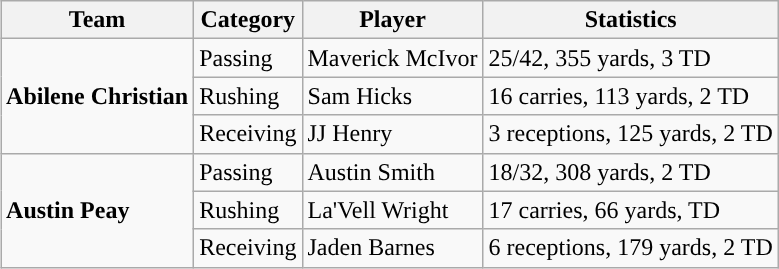<table class="wikitable" style="float: right;">
<tr>
<th>Team</th>
<th>Category</th>
<th>Player</th>
<th>Statistics</th>
</tr>
<tr>
<td rowspan=3><strong>Abilene Christian</strong></td>
<td>Passing</td>
<td>Maverick McIvor</td>
<td>25/42, 355 yards, 3 TD</td>
</tr>
<tr>
<td>Rushing</td>
<td>Sam Hicks</td>
<td>16 carries, 113 yards, 2 TD</td>
</tr>
<tr>
<td>Receiving</td>
<td>JJ Henry</td>
<td>3 receptions, 125 yards, 2 TD</td>
</tr>
<tr>
<td rowspan=3><strong>Austin Peay</strong></td>
<td>Passing</td>
<td>Austin Smith</td>
<td>18/32, 308 yards, 2 TD</td>
</tr>
<tr>
<td>Rushing</td>
<td>La'Vell Wright</td>
<td>17 carries, 66 yards, TD</td>
</tr>
<tr>
<td>Receiving</td>
<td>Jaden Barnes</td>
<td>6 receptions, 179 yards, 2 TD</td>
</tr>
</table>
